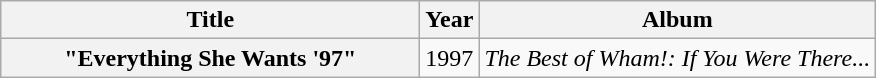<table class="wikitable plainrowheaders" style="text-align:center;">
<tr>
<th scope="col" style="width:17em;">Title</th>
<th scope="col">Year</th>
<th scope="col">Album</th>
</tr>
<tr>
<th scope="row">"Everything She Wants '97"</th>
<td>1997</td>
<td><em>The Best of Wham!: If You Were There...</em></td>
</tr>
</table>
